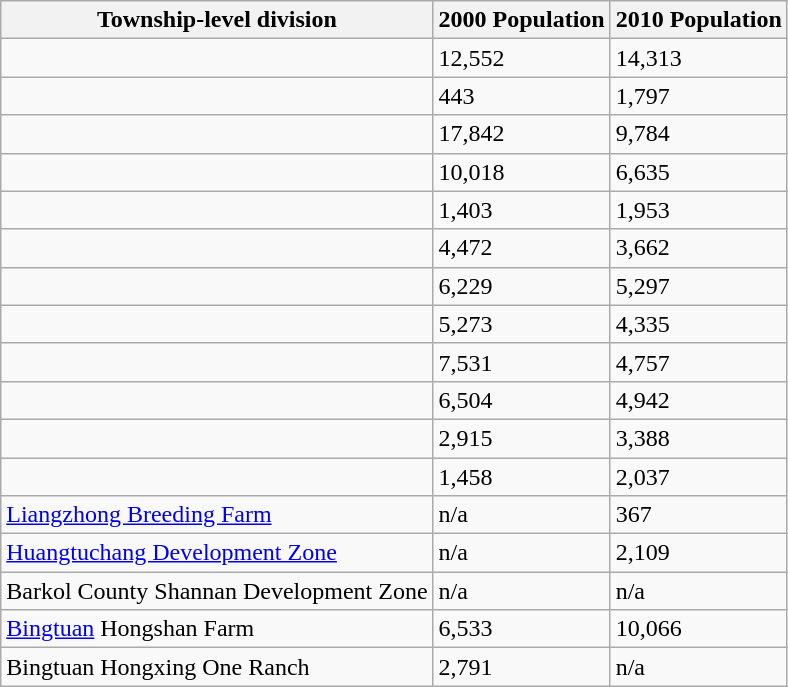<table class="wikitable">
<tr>
<th>Township-level division</th>
<th>2000 Population</th>
<th>2010 Population</th>
</tr>
<tr>
<td></td>
<td>12,552</td>
<td>14,313</td>
</tr>
<tr>
<td></td>
<td>443</td>
<td>1,797</td>
</tr>
<tr>
<td></td>
<td>17,842</td>
<td>9,784</td>
</tr>
<tr>
<td></td>
<td>10,018</td>
<td>6,635</td>
</tr>
<tr>
<td></td>
<td>1,403</td>
<td>1,953</td>
</tr>
<tr>
<td></td>
<td>4,472</td>
<td>3,662</td>
</tr>
<tr>
<td></td>
<td>6,229</td>
<td>5,297</td>
</tr>
<tr>
<td></td>
<td>5,273</td>
<td>4,335</td>
</tr>
<tr>
<td></td>
<td>7,531</td>
<td>4,757</td>
</tr>
<tr>
<td></td>
<td>6,504</td>
<td>4,942</td>
</tr>
<tr>
<td></td>
<td>2,915</td>
<td>3,388</td>
</tr>
<tr>
<td></td>
<td>1,458</td>
<td>2,037</td>
</tr>
<tr>
<td><a href='#'>Liangzhong Breeding Farm</a></td>
<td>n/a</td>
<td>367</td>
</tr>
<tr>
<td><a href='#'>Huangtuchang Development Zone</a></td>
<td>n/a</td>
<td>2,109</td>
</tr>
<tr>
<td>Barkol County Shannan Development Zone</td>
<td>n/a</td>
<td>n/a</td>
</tr>
<tr>
<td><a href='#'>Bingtuan</a> Hongshan Farm</td>
<td>6,533</td>
<td>10,066</td>
</tr>
<tr>
<td>Bingtuan Hongxing One Ranch</td>
<td>2,791</td>
<td>n/a</td>
</tr>
</table>
